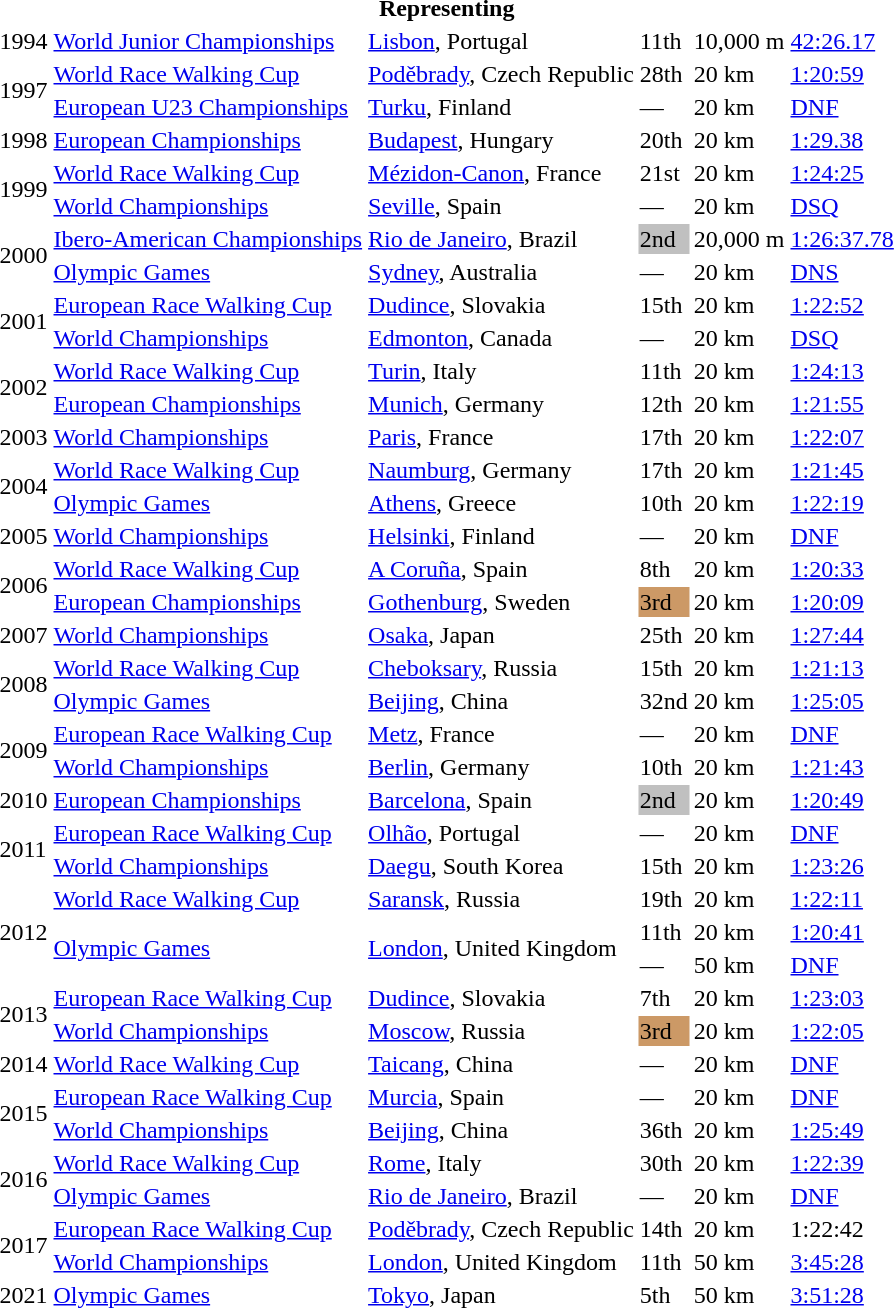<table>
<tr>
<th colspan="6">Representing </th>
</tr>
<tr>
<td>1994</td>
<td><a href='#'>World Junior Championships</a></td>
<td><a href='#'>Lisbon</a>, Portugal</td>
<td>11th</td>
<td>10,000 m</td>
<td><a href='#'>42:26.17</a></td>
</tr>
<tr>
<td rowspan=2>1997</td>
<td><a href='#'>World Race Walking Cup</a></td>
<td><a href='#'>Poděbrady</a>, Czech Republic</td>
<td>28th</td>
<td>20 km</td>
<td><a href='#'>1:20:59</a></td>
</tr>
<tr>
<td><a href='#'>European U23 Championships</a></td>
<td><a href='#'>Turku</a>, Finland</td>
<td>—</td>
<td>20 km</td>
<td><a href='#'>DNF</a></td>
</tr>
<tr>
<td>1998</td>
<td><a href='#'>European Championships</a></td>
<td><a href='#'>Budapest</a>, Hungary</td>
<td>20th</td>
<td>20 km</td>
<td><a href='#'>1:29.38</a></td>
</tr>
<tr>
<td rowspan=2>1999</td>
<td><a href='#'>World Race Walking Cup</a></td>
<td><a href='#'>Mézidon-Canon</a>, France</td>
<td>21st</td>
<td>20 km</td>
<td><a href='#'>1:24:25</a></td>
</tr>
<tr>
<td><a href='#'>World Championships</a></td>
<td><a href='#'>Seville</a>, Spain</td>
<td>—</td>
<td>20 km</td>
<td><a href='#'>DSQ</a></td>
</tr>
<tr>
<td rowspan=2>2000</td>
<td><a href='#'>Ibero-American Championships</a></td>
<td><a href='#'>Rio de Janeiro</a>, Brazil</td>
<td bgcolor="silver">2nd</td>
<td>20,000 m</td>
<td><a href='#'>1:26:37.78</a></td>
</tr>
<tr>
<td><a href='#'>Olympic Games</a></td>
<td><a href='#'>Sydney</a>, Australia</td>
<td>—</td>
<td>20 km</td>
<td><a href='#'>DNS</a></td>
</tr>
<tr>
<td rowspan=2>2001</td>
<td><a href='#'>European Race Walking Cup</a></td>
<td><a href='#'>Dudince</a>, Slovakia</td>
<td>15th</td>
<td>20 km</td>
<td><a href='#'>1:22:52</a></td>
</tr>
<tr>
<td><a href='#'>World Championships</a></td>
<td><a href='#'>Edmonton</a>, Canada</td>
<td>—</td>
<td>20 km</td>
<td><a href='#'>DSQ</a></td>
</tr>
<tr>
<td rowspan=2>2002</td>
<td><a href='#'>World Race Walking Cup</a></td>
<td><a href='#'>Turin</a>, Italy</td>
<td>11th</td>
<td>20 km</td>
<td><a href='#'>1:24:13</a></td>
</tr>
<tr>
<td><a href='#'>European Championships</a></td>
<td><a href='#'>Munich</a>, Germany</td>
<td>12th</td>
<td>20 km</td>
<td><a href='#'>1:21:55</a></td>
</tr>
<tr>
<td>2003</td>
<td><a href='#'>World Championships</a></td>
<td><a href='#'>Paris</a>, France</td>
<td>17th</td>
<td>20 km</td>
<td><a href='#'>1:22:07</a></td>
</tr>
<tr>
<td rowspan=2>2004</td>
<td><a href='#'>World Race Walking Cup</a></td>
<td><a href='#'>Naumburg</a>, Germany</td>
<td>17th</td>
<td>20 km</td>
<td><a href='#'>1:21:45</a></td>
</tr>
<tr>
<td><a href='#'>Olympic Games</a></td>
<td><a href='#'>Athens</a>, Greece</td>
<td>10th</td>
<td>20 km</td>
<td><a href='#'>1:22:19</a></td>
</tr>
<tr>
<td>2005</td>
<td><a href='#'>World Championships</a></td>
<td><a href='#'>Helsinki</a>, Finland</td>
<td>—</td>
<td>20 km</td>
<td><a href='#'>DNF</a></td>
</tr>
<tr>
<td rowspan=2>2006</td>
<td><a href='#'>World Race Walking Cup</a></td>
<td><a href='#'>A Coruña</a>, Spain</td>
<td>8th</td>
<td>20 km</td>
<td><a href='#'>1:20:33</a></td>
</tr>
<tr>
<td><a href='#'>European Championships</a></td>
<td><a href='#'>Gothenburg</a>, Sweden</td>
<td bgcolor="cc9966">3rd</td>
<td>20 km</td>
<td><a href='#'>1:20:09</a></td>
</tr>
<tr>
<td>2007</td>
<td><a href='#'>World Championships</a></td>
<td><a href='#'>Osaka</a>, Japan</td>
<td>25th</td>
<td>20 km</td>
<td><a href='#'>1:27:44</a></td>
</tr>
<tr>
<td rowspan=2>2008</td>
<td><a href='#'>World Race Walking Cup</a></td>
<td><a href='#'>Cheboksary</a>, Russia</td>
<td>15th</td>
<td>20 km</td>
<td><a href='#'>1:21:13</a></td>
</tr>
<tr>
<td><a href='#'>Olympic Games</a></td>
<td><a href='#'>Beijing</a>, China</td>
<td>32nd</td>
<td>20 km</td>
<td><a href='#'>1:25:05</a></td>
</tr>
<tr>
<td rowspan=2>2009</td>
<td><a href='#'>European Race Walking Cup</a></td>
<td><a href='#'>Metz</a>, France</td>
<td>—</td>
<td>20 km</td>
<td><a href='#'>DNF</a></td>
</tr>
<tr>
<td><a href='#'>World Championships</a></td>
<td><a href='#'>Berlin</a>, Germany</td>
<td>10th</td>
<td>20 km</td>
<td><a href='#'>1:21:43</a></td>
</tr>
<tr>
<td>2010</td>
<td><a href='#'>European Championships</a></td>
<td><a href='#'>Barcelona</a>, Spain</td>
<td bgcolor=silver>2nd</td>
<td>20 km</td>
<td><a href='#'>1:20:49</a></td>
</tr>
<tr>
<td rowspan=2>2011</td>
<td><a href='#'>European Race Walking Cup</a></td>
<td><a href='#'>Olhão</a>, Portugal</td>
<td>—</td>
<td>20 km</td>
<td><a href='#'>DNF</a></td>
</tr>
<tr>
<td><a href='#'>World Championships</a></td>
<td><a href='#'>Daegu</a>, South Korea</td>
<td>15th</td>
<td>20 km</td>
<td><a href='#'>1:23:26</a></td>
</tr>
<tr>
<td rowspan=3>2012</td>
<td><a href='#'>World Race Walking Cup</a></td>
<td><a href='#'>Saransk</a>, Russia</td>
<td>19th</td>
<td>20 km</td>
<td><a href='#'>1:22:11</a></td>
</tr>
<tr>
<td rowspan=2><a href='#'>Olympic Games</a></td>
<td rowspan=2><a href='#'>London</a>, United Kingdom</td>
<td>11th</td>
<td>20 km</td>
<td><a href='#'>1:20:41</a></td>
</tr>
<tr>
<td>—</td>
<td>50 km</td>
<td><a href='#'>DNF</a></td>
</tr>
<tr>
<td rowspan=2>2013</td>
<td><a href='#'>European Race Walking Cup</a></td>
<td><a href='#'>Dudince</a>, Slovakia</td>
<td>7th</td>
<td>20 km</td>
<td><a href='#'>1:23:03</a></td>
</tr>
<tr>
<td><a href='#'>World Championships</a></td>
<td><a href='#'>Moscow</a>, Russia</td>
<td bgcolor="cc9966">3rd</td>
<td>20 km</td>
<td><a href='#'>1:22:05</a></td>
</tr>
<tr>
<td>2014</td>
<td><a href='#'>World Race Walking Cup</a></td>
<td><a href='#'>Taicang</a>, China</td>
<td>—</td>
<td>20 km</td>
<td><a href='#'>DNF</a></td>
</tr>
<tr>
<td rowspan=2>2015</td>
<td><a href='#'>European Race Walking Cup</a></td>
<td><a href='#'>Murcia</a>, Spain</td>
<td>—</td>
<td>20 km</td>
<td><a href='#'>DNF</a></td>
</tr>
<tr>
<td><a href='#'>World Championships</a></td>
<td><a href='#'>Beijing</a>, China</td>
<td>36th</td>
<td>20 km</td>
<td><a href='#'>1:25:49</a></td>
</tr>
<tr>
<td rowspan=2>2016</td>
<td><a href='#'>World Race Walking Cup</a></td>
<td><a href='#'>Rome</a>, Italy</td>
<td>30th</td>
<td>20 km</td>
<td><a href='#'>1:22:39</a></td>
</tr>
<tr>
<td><a href='#'>Olympic Games</a></td>
<td><a href='#'>Rio de Janeiro</a>, Brazil</td>
<td>—</td>
<td>20 km</td>
<td><a href='#'>DNF</a></td>
</tr>
<tr>
<td rowspan=2>2017</td>
<td><a href='#'>European Race Walking Cup</a></td>
<td><a href='#'>Poděbrady</a>, Czech Republic</td>
<td>14th</td>
<td>20 km</td>
<td>1:22:42</td>
</tr>
<tr>
<td><a href='#'>World Championships</a></td>
<td><a href='#'>London</a>, United Kingdom</td>
<td>11th</td>
<td>50 km</td>
<td><a href='#'>3:45:28</a></td>
</tr>
<tr>
<td>2021</td>
<td><a href='#'>Olympic Games</a></td>
<td><a href='#'>Tokyo</a>, Japan</td>
<td>5th</td>
<td>50 km</td>
<td><a href='#'>3:51:28</a></td>
</tr>
</table>
